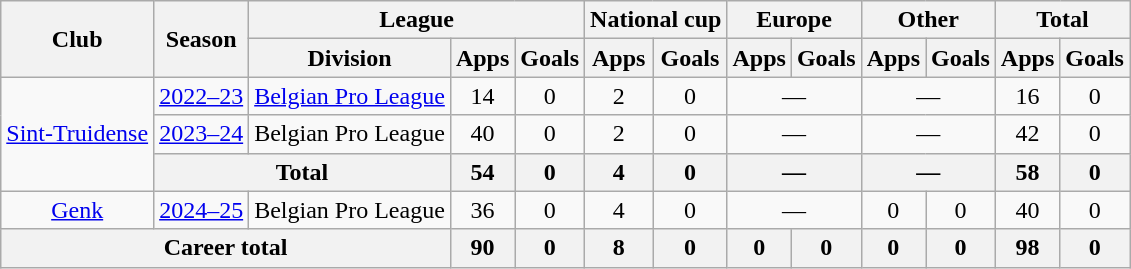<table class="wikitable" style="text-align: center">
<tr>
<th rowspan="2">Club</th>
<th rowspan="2">Season</th>
<th colspan="3">League</th>
<th colspan="2">National cup</th>
<th colspan="2">Europe</th>
<th colspan="2">Other</th>
<th colspan="2">Total</th>
</tr>
<tr>
<th>Division</th>
<th>Apps</th>
<th>Goals</th>
<th>Apps</th>
<th>Goals</th>
<th>Apps</th>
<th>Goals</th>
<th>Apps</th>
<th>Goals</th>
<th>Apps</th>
<th>Goals</th>
</tr>
<tr>
<td rowspan="3"><a href='#'>Sint-Truidense</a></td>
<td><a href='#'>2022–23</a></td>
<td><a href='#'>Belgian Pro League</a></td>
<td>14</td>
<td>0</td>
<td>2</td>
<td>0</td>
<td colspan="2">—</td>
<td colspan="2">—</td>
<td>16</td>
<td>0</td>
</tr>
<tr>
<td><a href='#'>2023–24</a></td>
<td>Belgian Pro League</td>
<td>40</td>
<td>0</td>
<td>2</td>
<td>0</td>
<td colspan="2">—</td>
<td colspan="2">—</td>
<td>42</td>
<td>0</td>
</tr>
<tr>
<th colspan="2">Total</th>
<th>54</th>
<th>0</th>
<th>4</th>
<th>0</th>
<th colspan="2">—</th>
<th colspan="2">—</th>
<th>58</th>
<th>0</th>
</tr>
<tr>
<td><a href='#'>Genk</a></td>
<td><a href='#'>2024–25</a></td>
<td>Belgian Pro League</td>
<td>36</td>
<td>0</td>
<td>4</td>
<td>0</td>
<td colspan="2">—</td>
<td>0</td>
<td>0</td>
<td>40</td>
<td>0</td>
</tr>
<tr>
<th colspan="3">Career total</th>
<th>90</th>
<th>0</th>
<th>8</th>
<th>0</th>
<th>0</th>
<th>0</th>
<th>0</th>
<th>0</th>
<th>98</th>
<th>0</th>
</tr>
</table>
